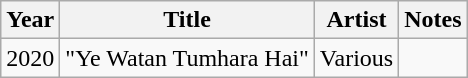<table class="wikitable">
<tr>
<th>Year</th>
<th>Title</th>
<th>Artist</th>
<th>Notes</th>
</tr>
<tr>
<td>2020</td>
<td>"Ye Watan Tumhara Hai"</td>
<td>Various</td>
<td></td>
</tr>
</table>
